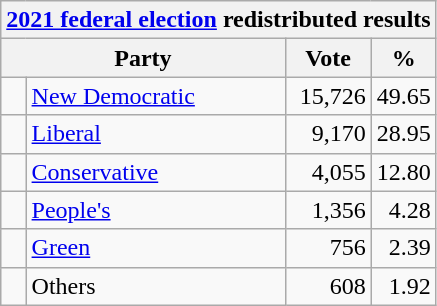<table class="wikitable">
<tr>
<th colspan="4"><a href='#'>2021 federal election</a> redistributed results</th>
</tr>
<tr>
<th bgcolor="#DDDDFF" width="130px" colspan="2">Party</th>
<th bgcolor="#DDDDFF" width="50px">Vote</th>
<th bgcolor="#DDDDFF" width="30px">%</th>
</tr>
<tr>
<td> </td>
<td><a href='#'>New Democratic</a></td>
<td align=right>15,726</td>
<td align=right>49.65</td>
</tr>
<tr>
<td> </td>
<td><a href='#'>Liberal</a></td>
<td align=right>9,170</td>
<td align=right>28.95</td>
</tr>
<tr>
<td> </td>
<td><a href='#'>Conservative</a></td>
<td align=right>4,055</td>
<td align=right>12.80</td>
</tr>
<tr>
<td> </td>
<td><a href='#'>People's</a></td>
<td align=right>1,356</td>
<td align=right>4.28</td>
</tr>
<tr>
<td> </td>
<td><a href='#'>Green</a></td>
<td align=right>756</td>
<td align=right>2.39</td>
</tr>
<tr>
<td> </td>
<td>Others</td>
<td align=right>608</td>
<td align=right>1.92</td>
</tr>
</table>
